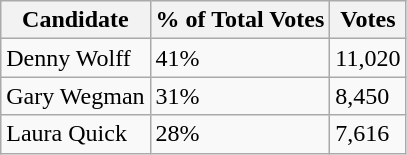<table class="wikitable">
<tr>
<th>Candidate</th>
<th>% of Total Votes</th>
<th>Votes</th>
</tr>
<tr>
<td>Denny Wolff</td>
<td>41%</td>
<td>11,020</td>
</tr>
<tr>
<td>Gary Wegman</td>
<td>31%</td>
<td>8,450</td>
</tr>
<tr>
<td>Laura Quick</td>
<td>28%</td>
<td>7,616</td>
</tr>
</table>
